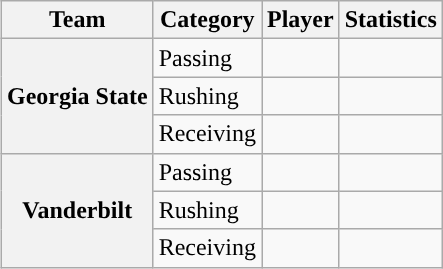<table class="wikitable" style="float:right">
<tr>
<th>Team</th>
<th>Category</th>
<th>Player</th>
<th>Statistics</th>
</tr>
<tr>
<th rowspan=3>Georgia State</th>
<td>Passing</td>
<td></td>
<td></td>
</tr>
<tr>
<td>Rushing</td>
<td></td>
<td></td>
</tr>
<tr>
<td>Receiving</td>
<td></td>
<td></td>
</tr>
<tr>
<th rowspan=3>Vanderbilt</th>
<td>Passing</td>
<td></td>
<td></td>
</tr>
<tr>
<td>Rushing</td>
<td></td>
<td></td>
</tr>
<tr>
<td>Receiving</td>
<td></td>
<td></td>
</tr>
</table>
